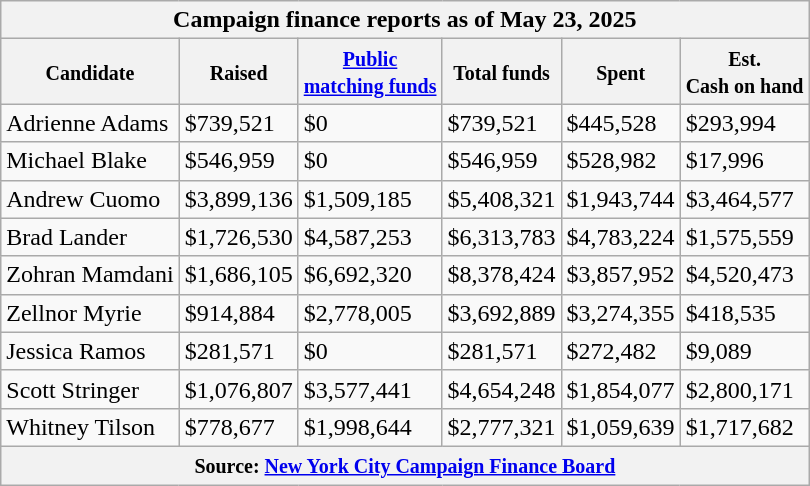<table class="wikitable sortable">
<tr>
<th colspan=6>Campaign finance reports as of May 23, 2025</th>
</tr>
<tr style="text-align:center;">
<th><small>Candidate</small></th>
<th><small>Raised</small></th>
<th><small><a href='#'>Public<br>matching funds</a></small></th>
<th><small>Total funds</small></th>
<th><small>Spent</small></th>
<th><small>Est.<br>Cash on hand</small></th>
</tr>
<tr>
<td>Adrienne Adams</td>
<td>$739,521</td>
<td>$0</td>
<td>$739,521</td>
<td>$445,528</td>
<td>$293,994</td>
</tr>
<tr>
<td>Michael Blake</td>
<td>$546,959</td>
<td>$0</td>
<td>$546,959</td>
<td>$528,982</td>
<td>$17,996</td>
</tr>
<tr>
<td>Andrew Cuomo</td>
<td>$3,899,136</td>
<td>$1,509,185</td>
<td>$5,408,321</td>
<td>$1,943,744</td>
<td>$3,464,577</td>
</tr>
<tr>
<td>Brad Lander</td>
<td>$1,726,530</td>
<td>$4,587,253</td>
<td>$6,313,783</td>
<td>$4,783,224</td>
<td>$1,575,559</td>
</tr>
<tr>
<td>Zohran Mamdani</td>
<td>$1,686,105</td>
<td>$6,692,320</td>
<td>$8,378,424</td>
<td>$3,857,952</td>
<td>$4,520,473</td>
</tr>
<tr>
<td>Zellnor Myrie</td>
<td>$914,884</td>
<td>$2,778,005</td>
<td>$3,692,889</td>
<td>$3,274,355</td>
<td>$418,535</td>
</tr>
<tr>
<td>Jessica Ramos</td>
<td>$281,571</td>
<td>$0</td>
<td>$281,571</td>
<td>$272,482</td>
<td>$9,089</td>
</tr>
<tr>
<td>Scott Stringer</td>
<td>$1,076,807</td>
<td>$3,577,441</td>
<td>$4,654,248</td>
<td>$1,854,077</td>
<td>$2,800,171</td>
</tr>
<tr>
<td>Whitney Tilson</td>
<td>$778,677</td>
<td>$1,998,644</td>
<td>$2,777,321</td>
<td>$1,059,639</td>
<td>$1,717,682</td>
</tr>
<tr>
<th colspan="6"><small>Source: <a href='#'>New York City Campaign Finance Board</a></small></th>
</tr>
</table>
